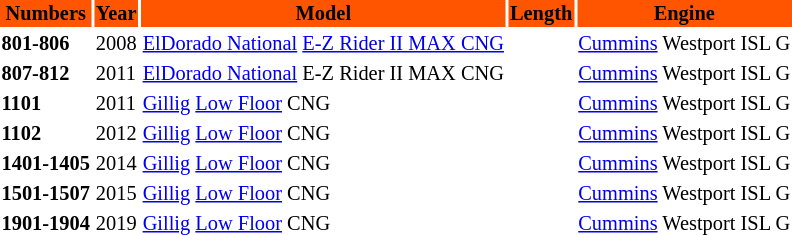<table class="toccolours sortable" style="font-size: 85%;">
<tr bgcolor=#FF5500>
<th>Numbers</th>
<th>Year</th>
<th>Model</th>
<th>Length</th>
<th>Engine</th>
</tr>
<tr>
<td><strong>801-806</strong></td>
<td>2008</td>
<td><a href='#'>ElDorado National</a> <a href='#'>E-Z Rider II MAX CNG</a></td>
<td></td>
<td><a href='#'>Cummins</a> Westport ISL G</td>
</tr>
<tr>
<td><strong>807-812</strong></td>
<td>2011</td>
<td><a href='#'>ElDorado National</a> E-Z Rider II MAX CNG</td>
<td></td>
<td><a href='#'>Cummins</a> Westport ISL G</td>
</tr>
<tr>
<td><strong>1101</strong></td>
<td>2011</td>
<td><a href='#'>Gillig</a> <a href='#'>Low Floor</a> CNG</td>
<td></td>
<td><a href='#'>Cummins</a> Westport ISL G</td>
</tr>
<tr>
<td><strong>1102</strong></td>
<td>2012</td>
<td><a href='#'>Gillig</a> <a href='#'>Low Floor</a> CNG</td>
<td></td>
<td><a href='#'>Cummins</a> Westport ISL G</td>
</tr>
<tr>
<td><strong>1401-1405</strong></td>
<td>2014</td>
<td><a href='#'>Gillig</a> <a href='#'>Low Floor</a> CNG</td>
<td></td>
<td><a href='#'>Cummins</a> Westport ISL G</td>
</tr>
<tr>
<td><strong>1501-1507</strong></td>
<td>2015</td>
<td><a href='#'>Gillig</a> <a href='#'>Low Floor</a> CNG</td>
<td></td>
<td><a href='#'>Cummins</a> Westport ISL G</td>
</tr>
<tr>
<td><strong>1901-1904</strong></td>
<td>2019</td>
<td><a href='#'>Gillig</a> <a href='#'>Low Floor</a> CNG</td>
<td></td>
<td><a href='#'>Cummins</a> Westport ISL G</td>
</tr>
</table>
